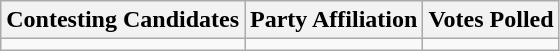<table class="wikitable sortable">
<tr>
<th>Contesting Candidates</th>
<th>Party Affiliation</th>
<th>Votes Polled</th>
</tr>
<tr>
<td></td>
<td></td>
<td></td>
</tr>
</table>
